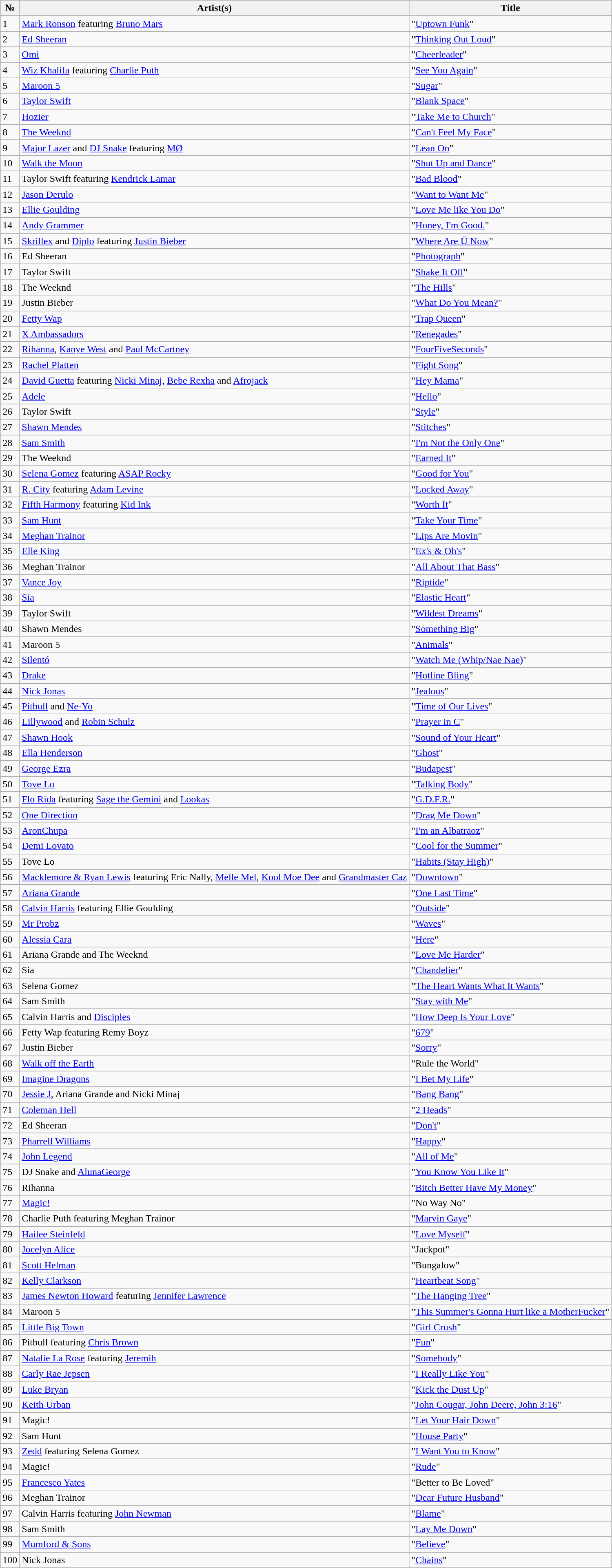<table class="wikitable">
<tr>
<th>№</th>
<th>Artist(s)</th>
<th>Title</th>
</tr>
<tr>
<td>1</td>
<td><a href='#'>Mark Ronson</a> featuring <a href='#'>Bruno Mars</a></td>
<td>"<a href='#'>Uptown Funk</a>"</td>
</tr>
<tr>
<td>2</td>
<td><a href='#'>Ed Sheeran</a></td>
<td>"<a href='#'>Thinking Out Loud</a>"</td>
</tr>
<tr>
<td>3</td>
<td><a href='#'>Omi</a></td>
<td>"<a href='#'>Cheerleader</a>"</td>
</tr>
<tr>
<td>4</td>
<td><a href='#'>Wiz Khalifa</a> featuring <a href='#'>Charlie Puth</a></td>
<td>"<a href='#'>See You Again</a>"</td>
</tr>
<tr>
<td>5</td>
<td><a href='#'>Maroon 5</a></td>
<td>"<a href='#'>Sugar</a>"</td>
</tr>
<tr>
<td>6</td>
<td><a href='#'>Taylor Swift</a></td>
<td>"<a href='#'>Blank Space</a>"</td>
</tr>
<tr>
<td>7</td>
<td><a href='#'>Hozier</a></td>
<td>"<a href='#'>Take Me to Church</a>"</td>
</tr>
<tr>
<td>8</td>
<td><a href='#'>The Weeknd</a></td>
<td>"<a href='#'>Can't Feel My Face</a>"</td>
</tr>
<tr>
<td>9</td>
<td><a href='#'>Major Lazer</a> and <a href='#'>DJ Snake</a> featuring <a href='#'>MØ</a></td>
<td>"<a href='#'>Lean On</a>"</td>
</tr>
<tr>
<td>10</td>
<td><a href='#'>Walk the Moon</a></td>
<td>"<a href='#'>Shut Up and Dance</a>"</td>
</tr>
<tr>
<td>11</td>
<td>Taylor Swift featuring <a href='#'>Kendrick Lamar</a></td>
<td>"<a href='#'>Bad Blood</a>"</td>
</tr>
<tr>
<td>12</td>
<td><a href='#'>Jason Derulo</a></td>
<td>"<a href='#'>Want to Want Me</a>"</td>
</tr>
<tr>
<td>13</td>
<td><a href='#'>Ellie Goulding</a></td>
<td>"<a href='#'>Love Me like You Do</a>"</td>
</tr>
<tr>
<td>14</td>
<td><a href='#'>Andy Grammer</a></td>
<td>"<a href='#'>Honey, I'm Good.</a>"</td>
</tr>
<tr>
<td>15</td>
<td><a href='#'>Skrillex</a> and <a href='#'>Diplo</a> featuring <a href='#'>Justin Bieber</a></td>
<td>"<a href='#'>Where Are Ü Now</a>"</td>
</tr>
<tr>
<td>16</td>
<td>Ed Sheeran</td>
<td>"<a href='#'>Photograph</a>"</td>
</tr>
<tr>
<td>17</td>
<td>Taylor Swift</td>
<td>"<a href='#'>Shake It Off</a>"</td>
</tr>
<tr>
<td>18</td>
<td>The Weeknd</td>
<td>"<a href='#'>The Hills</a>"</td>
</tr>
<tr>
<td>19</td>
<td>Justin Bieber</td>
<td>"<a href='#'>What Do You Mean?</a>"</td>
</tr>
<tr>
<td>20</td>
<td><a href='#'>Fetty Wap</a></td>
<td>"<a href='#'>Trap Queen</a>"</td>
</tr>
<tr>
<td>21</td>
<td><a href='#'>X Ambassadors</a></td>
<td>"<a href='#'>Renegades</a>"</td>
</tr>
<tr>
<td>22</td>
<td><a href='#'>Rihanna</a>, <a href='#'>Kanye West</a> and <a href='#'>Paul McCartney</a></td>
<td>"<a href='#'>FourFiveSeconds</a>"</td>
</tr>
<tr>
<td>23</td>
<td><a href='#'>Rachel Platten</a></td>
<td>"<a href='#'>Fight Song</a>"</td>
</tr>
<tr>
<td>24</td>
<td><a href='#'>David Guetta</a> featuring <a href='#'>Nicki Minaj</a>, <a href='#'>Bebe Rexha</a> and <a href='#'>Afrojack</a></td>
<td>"<a href='#'>Hey Mama</a>"</td>
</tr>
<tr>
<td>25</td>
<td><a href='#'>Adele</a></td>
<td>"<a href='#'>Hello</a>"</td>
</tr>
<tr>
<td>26</td>
<td>Taylor Swift</td>
<td>"<a href='#'>Style</a>"</td>
</tr>
<tr>
<td>27</td>
<td><a href='#'>Shawn Mendes</a></td>
<td>"<a href='#'>Stitches</a>"</td>
</tr>
<tr>
<td>28</td>
<td><a href='#'>Sam Smith</a></td>
<td>"<a href='#'>I'm Not the Only One</a>"</td>
</tr>
<tr>
<td>29</td>
<td>The Weeknd</td>
<td>"<a href='#'>Earned It</a>"</td>
</tr>
<tr>
<td>30</td>
<td><a href='#'>Selena Gomez</a> featuring <a href='#'>ASAP Rocky</a></td>
<td>"<a href='#'>Good for You</a>"</td>
</tr>
<tr>
<td>31</td>
<td><a href='#'>R. City</a> featuring <a href='#'>Adam Levine</a></td>
<td>"<a href='#'>Locked Away</a>"</td>
</tr>
<tr>
<td>32</td>
<td><a href='#'>Fifth Harmony</a> featuring <a href='#'>Kid Ink</a></td>
<td>"<a href='#'>Worth It</a>"</td>
</tr>
<tr>
<td>33</td>
<td><a href='#'>Sam Hunt</a></td>
<td>"<a href='#'>Take Your Time</a>"</td>
</tr>
<tr>
<td>34</td>
<td><a href='#'>Meghan Trainor</a></td>
<td>"<a href='#'>Lips Are Movin</a>"</td>
</tr>
<tr>
<td>35</td>
<td><a href='#'>Elle King</a></td>
<td>"<a href='#'>Ex's & Oh's</a>"</td>
</tr>
<tr>
<td>36</td>
<td>Meghan Trainor</td>
<td>"<a href='#'>All About That Bass</a>"</td>
</tr>
<tr>
<td>37</td>
<td><a href='#'>Vance Joy</a></td>
<td>"<a href='#'>Riptide</a>"</td>
</tr>
<tr>
<td>38</td>
<td><a href='#'>Sia</a></td>
<td>"<a href='#'>Elastic Heart</a>"</td>
</tr>
<tr>
<td>39</td>
<td>Taylor Swift</td>
<td>"<a href='#'>Wildest Dreams</a>"</td>
</tr>
<tr>
<td>40</td>
<td>Shawn Mendes</td>
<td>"<a href='#'>Something Big</a>"</td>
</tr>
<tr>
<td>41</td>
<td>Maroon 5</td>
<td>"<a href='#'>Animals</a>"</td>
</tr>
<tr>
<td>42</td>
<td><a href='#'>Silentó</a></td>
<td>"<a href='#'>Watch Me (Whip/Nae Nae)</a>"</td>
</tr>
<tr>
<td>43</td>
<td><a href='#'>Drake</a></td>
<td>"<a href='#'>Hotline Bling</a>"</td>
</tr>
<tr>
<td>44</td>
<td><a href='#'>Nick Jonas</a></td>
<td>"<a href='#'>Jealous</a>"</td>
</tr>
<tr>
<td>45</td>
<td><a href='#'>Pitbull</a> and <a href='#'>Ne-Yo</a></td>
<td>"<a href='#'>Time of Our Lives</a>"</td>
</tr>
<tr>
<td>46</td>
<td><a href='#'>Lillywood</a> and <a href='#'>Robin Schulz</a></td>
<td>"<a href='#'>Prayer in C</a>"</td>
</tr>
<tr>
<td>47</td>
<td><a href='#'>Shawn Hook</a></td>
<td>"<a href='#'>Sound of Your Heart</a>"</td>
</tr>
<tr>
<td>48</td>
<td><a href='#'>Ella Henderson</a></td>
<td>"<a href='#'>Ghost</a>"</td>
</tr>
<tr>
<td>49</td>
<td><a href='#'>George Ezra</a></td>
<td>"<a href='#'>Budapest</a>"</td>
</tr>
<tr>
<td>50</td>
<td><a href='#'>Tove Lo</a></td>
<td>"<a href='#'>Talking Body</a>"</td>
</tr>
<tr>
<td>51</td>
<td><a href='#'>Flo Rida</a> featuring <a href='#'>Sage the Gemini</a> and <a href='#'>Lookas</a></td>
<td>"<a href='#'>G.D.F.R.</a>"</td>
</tr>
<tr>
<td>52</td>
<td><a href='#'>One Direction</a></td>
<td>"<a href='#'>Drag Me Down</a>"</td>
</tr>
<tr>
<td>53</td>
<td><a href='#'>AronChupa</a></td>
<td>"<a href='#'>I'm an Albatraoz</a>"</td>
</tr>
<tr>
<td>54</td>
<td><a href='#'>Demi Lovato</a></td>
<td>"<a href='#'>Cool for the Summer</a>"</td>
</tr>
<tr>
<td>55</td>
<td>Tove Lo</td>
<td>"<a href='#'>Habits (Stay High)</a>"</td>
</tr>
<tr>
<td>56</td>
<td><a href='#'>Macklemore & Ryan Lewis</a> featuring Eric Nally, <a href='#'>Melle Mel</a>, <a href='#'>Kool Moe Dee</a> and <a href='#'>Grandmaster Caz</a></td>
<td>"<a href='#'>Downtown</a>"</td>
</tr>
<tr>
<td>57</td>
<td><a href='#'>Ariana Grande</a></td>
<td>"<a href='#'>One Last Time</a>"</td>
</tr>
<tr>
<td>58</td>
<td><a href='#'>Calvin Harris</a> featuring Ellie Goulding</td>
<td>"<a href='#'>Outside</a>"</td>
</tr>
<tr>
<td>59</td>
<td><a href='#'>Mr Probz</a></td>
<td>"<a href='#'>Waves</a>"</td>
</tr>
<tr>
<td>60</td>
<td><a href='#'>Alessia Cara</a></td>
<td>"<a href='#'>Here</a>"</td>
</tr>
<tr>
<td>61</td>
<td>Ariana Grande and The Weeknd</td>
<td>"<a href='#'>Love Me Harder</a>"</td>
</tr>
<tr>
<td>62</td>
<td>Sia</td>
<td>"<a href='#'>Chandelier</a>"</td>
</tr>
<tr>
<td>63</td>
<td>Selena Gomez</td>
<td>"<a href='#'>The Heart Wants What It Wants</a>"</td>
</tr>
<tr>
<td>64</td>
<td>Sam Smith</td>
<td>"<a href='#'>Stay with Me</a>"</td>
</tr>
<tr>
<td>65</td>
<td>Calvin Harris and <a href='#'>Disciples</a></td>
<td>"<a href='#'>How Deep Is Your Love</a>"</td>
</tr>
<tr>
<td>66</td>
<td>Fetty Wap featuring Remy Boyz</td>
<td>"<a href='#'>679</a>"</td>
</tr>
<tr>
<td>67</td>
<td>Justin Bieber</td>
<td>"<a href='#'>Sorry</a>"</td>
</tr>
<tr>
<td>68</td>
<td><a href='#'>Walk off the Earth</a></td>
<td>"Rule the World"</td>
</tr>
<tr>
<td>69</td>
<td><a href='#'>Imagine Dragons</a></td>
<td>"<a href='#'>I Bet My Life</a>"</td>
</tr>
<tr>
<td>70</td>
<td><a href='#'>Jessie J</a>, Ariana Grande and Nicki Minaj</td>
<td>"<a href='#'>Bang Bang</a>"</td>
</tr>
<tr>
<td>71</td>
<td><a href='#'>Coleman Hell</a></td>
<td>"<a href='#'>2 Heads</a>"</td>
</tr>
<tr>
<td>72</td>
<td>Ed Sheeran</td>
<td>"<a href='#'>Don't</a>"</td>
</tr>
<tr>
<td>73</td>
<td><a href='#'>Pharrell Williams</a></td>
<td>"<a href='#'>Happy</a>"</td>
</tr>
<tr>
<td>74</td>
<td><a href='#'>John Legend</a></td>
<td>"<a href='#'>All of Me</a>"</td>
</tr>
<tr>
<td>75</td>
<td>DJ Snake and <a href='#'>AlunaGeorge</a></td>
<td>"<a href='#'>You Know You Like It</a>"</td>
</tr>
<tr>
<td>76</td>
<td>Rihanna</td>
<td>"<a href='#'>Bitch Better Have My Money</a>"</td>
</tr>
<tr>
<td>77</td>
<td><a href='#'>Magic!</a></td>
<td>"No Way No"</td>
</tr>
<tr>
<td>78</td>
<td>Charlie Puth featuring Meghan Trainor</td>
<td>"<a href='#'>Marvin Gaye</a>"</td>
</tr>
<tr>
<td>79</td>
<td><a href='#'>Hailee Steinfeld</a></td>
<td>"<a href='#'>Love Myself</a>"</td>
</tr>
<tr>
<td>80</td>
<td><a href='#'>Jocelyn Alice</a></td>
<td>"Jackpot"</td>
</tr>
<tr>
<td>81</td>
<td><a href='#'>Scott Helman</a></td>
<td>"Bungalow"</td>
</tr>
<tr>
<td>82</td>
<td><a href='#'>Kelly Clarkson</a></td>
<td>"<a href='#'>Heartbeat Song</a>"</td>
</tr>
<tr>
<td>83</td>
<td><a href='#'>James Newton Howard</a> featuring <a href='#'>Jennifer Lawrence</a></td>
<td>"<a href='#'>The Hanging Tree</a>"</td>
</tr>
<tr>
<td>84</td>
<td>Maroon 5</td>
<td>"<a href='#'>This Summer's Gonna Hurt like a MotherFucker</a>"</td>
</tr>
<tr>
<td>85</td>
<td><a href='#'>Little Big Town</a></td>
<td>"<a href='#'>Girl Crush</a>"</td>
</tr>
<tr>
<td>86</td>
<td>Pitbull featuring <a href='#'>Chris Brown</a></td>
<td>"<a href='#'>Fun</a>"</td>
</tr>
<tr>
<td>87</td>
<td><a href='#'>Natalie La Rose</a> featuring <a href='#'>Jeremih</a></td>
<td>"<a href='#'>Somebody</a>"</td>
</tr>
<tr>
<td>88</td>
<td><a href='#'>Carly Rae Jepsen</a></td>
<td>"<a href='#'>I Really Like You</a>"</td>
</tr>
<tr>
<td>89</td>
<td><a href='#'>Luke Bryan</a></td>
<td>"<a href='#'>Kick the Dust Up</a>"</td>
</tr>
<tr>
<td>90</td>
<td><a href='#'>Keith Urban</a></td>
<td>"<a href='#'>John Cougar, John Deere, John 3:16</a>"</td>
</tr>
<tr>
<td>91</td>
<td>Magic!</td>
<td>"<a href='#'>Let Your Hair Down</a>"</td>
</tr>
<tr>
<td>92</td>
<td>Sam Hunt</td>
<td>"<a href='#'>House Party</a>"</td>
</tr>
<tr>
<td>93</td>
<td><a href='#'>Zedd</a> featuring Selena Gomez</td>
<td>"<a href='#'>I Want You to Know</a>"</td>
</tr>
<tr>
<td>94</td>
<td>Magic!</td>
<td>"<a href='#'>Rude</a>"</td>
</tr>
<tr>
<td>95</td>
<td><a href='#'>Francesco Yates</a></td>
<td>"Better to Be Loved"</td>
</tr>
<tr>
<td>96</td>
<td>Meghan Trainor</td>
<td>"<a href='#'>Dear Future Husband</a>"</td>
</tr>
<tr>
<td>97</td>
<td>Calvin Harris featuring <a href='#'>John Newman</a></td>
<td>"<a href='#'>Blame</a>"</td>
</tr>
<tr>
<td>98</td>
<td>Sam Smith</td>
<td>"<a href='#'>Lay Me Down</a>"</td>
</tr>
<tr>
<td>99</td>
<td><a href='#'>Mumford & Sons</a></td>
<td>"<a href='#'>Believe</a>"</td>
</tr>
<tr>
<td>100</td>
<td>Nick Jonas</td>
<td>"<a href='#'>Chains</a>"</td>
</tr>
</table>
